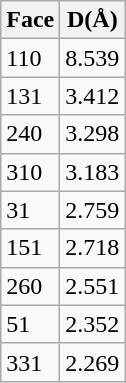<table class="wikitable">
<tr>
<th>Face</th>
<th>D(<strong>Å)</strong></th>
</tr>
<tr>
<td>110</td>
<td>8.539</td>
</tr>
<tr>
<td>131</td>
<td>3.412</td>
</tr>
<tr>
<td>240</td>
<td>3.298</td>
</tr>
<tr>
<td>310</td>
<td>3.183</td>
</tr>
<tr>
<td>31</td>
<td>2.759</td>
</tr>
<tr>
<td>151</td>
<td>2.718</td>
</tr>
<tr>
<td>260</td>
<td>2.551</td>
</tr>
<tr>
<td>51</td>
<td>2.352</td>
</tr>
<tr>
<td>331</td>
<td>2.269</td>
</tr>
</table>
